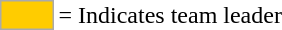<table>
<tr>
<td style="background-color:#FFCC00; border:1px solid #aaaaaa; width:2em;"></td>
<td>= Indicates team leader</td>
</tr>
</table>
